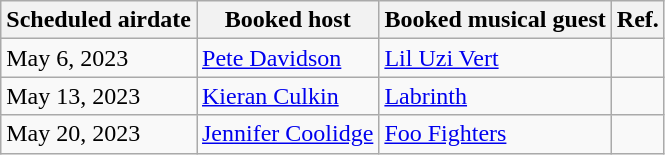<table class="wikitable" border="1">
<tr>
<th>Scheduled airdate</th>
<th>Booked host</th>
<th>Booked musical guest</th>
<th>Ref.</th>
</tr>
<tr>
<td>May 6, 2023</td>
<td><a href='#'>Pete Davidson</a></td>
<td><a href='#'>Lil Uzi Vert</a></td>
<td style= "text-align:center;"></td>
</tr>
<tr>
<td>May 13, 2023</td>
<td><a href='#'>Kieran Culkin</a></td>
<td><a href='#'>Labrinth</a></td>
<td style= "text-align:center;"></td>
</tr>
<tr>
<td>May 20, 2023</td>
<td><a href='#'>Jennifer Coolidge</a></td>
<td><a href='#'>Foo Fighters</a></td>
<td style= "text-align:center;"></td>
</tr>
</table>
